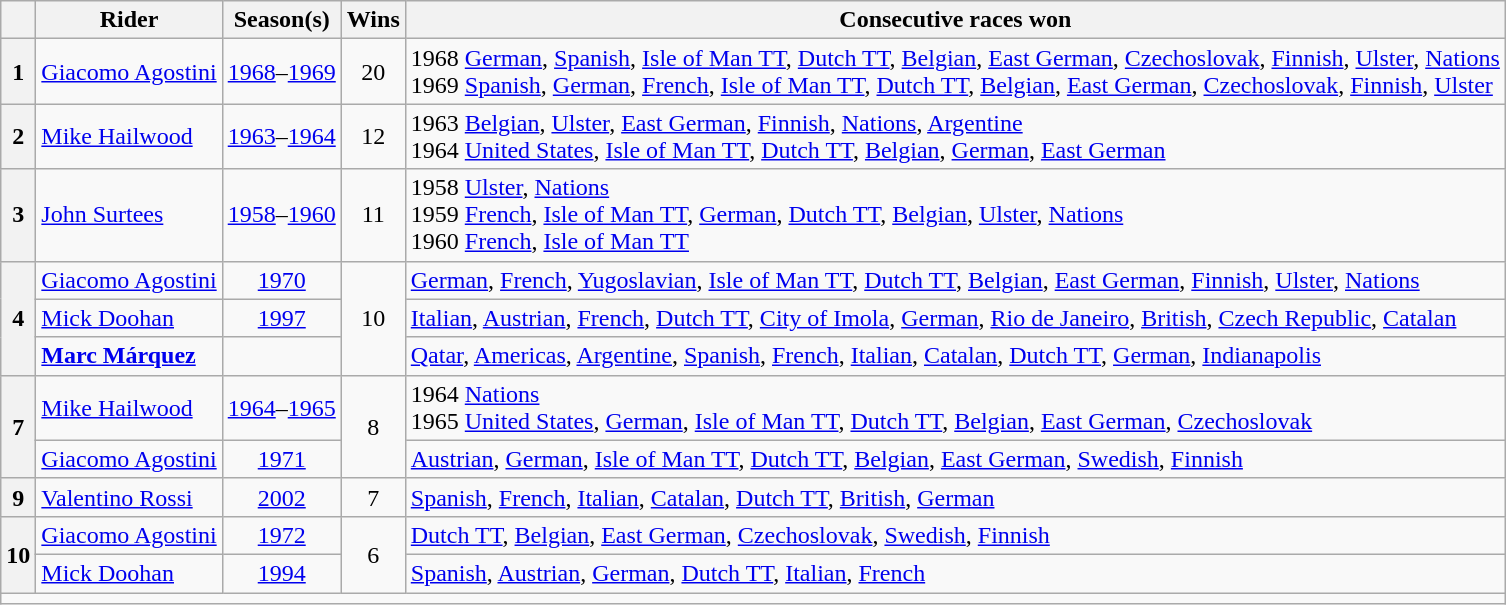<table class="wikitable" style="text-align:center">
<tr>
<th></th>
<th>Rider</th>
<th>Season(s)</th>
<th>Wins</th>
<th>Consecutive races won</th>
</tr>
<tr>
<th>1</th>
<td align=left> <a href='#'>Giacomo Agostini</a></td>
<td><a href='#'>1968</a>–<a href='#'>1969</a></td>
<td>20</td>
<td align=left>1968 <a href='#'>German</a>, <a href='#'>Spanish</a>, <a href='#'>Isle of Man TT</a>, <a href='#'>Dutch TT</a>, <a href='#'>Belgian</a>, <a href='#'>East German</a>, <a href='#'>Czechoslovak</a>, <a href='#'>Finnish</a>, <a href='#'>Ulster</a>, <a href='#'>Nations</a><br>1969 <a href='#'>Spanish</a>, <a href='#'>German</a>, <a href='#'>French</a>, <a href='#'>Isle of Man TT</a>, <a href='#'>Dutch TT</a>, <a href='#'>Belgian</a>, <a href='#'>East German</a>, <a href='#'>Czechoslovak</a>, <a href='#'>Finnish</a>, <a href='#'>Ulster</a></td>
</tr>
<tr>
<th>2</th>
<td align=left> <a href='#'>Mike Hailwood</a></td>
<td><a href='#'>1963</a>–<a href='#'>1964</a></td>
<td>12</td>
<td align=left>1963 <a href='#'>Belgian</a>, <a href='#'>Ulster</a>, <a href='#'>East German</a>, <a href='#'>Finnish</a>, <a href='#'>Nations</a>, <a href='#'>Argentine</a><br>1964 <a href='#'>United States</a>, <a href='#'>Isle of Man TT</a>, <a href='#'>Dutch TT</a>, <a href='#'>Belgian</a>, <a href='#'>German</a>, <a href='#'>East German</a></td>
</tr>
<tr>
<th>3</th>
<td align=left> <a href='#'>John Surtees</a></td>
<td><a href='#'>1958</a>–<a href='#'>1960</a></td>
<td>11</td>
<td align=left>1958 <a href='#'>Ulster</a>, <a href='#'>Nations</a><br>1959 <a href='#'>French</a>, <a href='#'>Isle of Man TT</a>, <a href='#'>German</a>, <a href='#'>Dutch TT</a>, <a href='#'>Belgian</a>, <a href='#'>Ulster</a>, <a href='#'>Nations</a><br>1960 <a href='#'>French</a>, <a href='#'>Isle of Man TT</a></td>
</tr>
<tr>
<th rowspan=3>4</th>
<td align=left> <a href='#'>Giacomo Agostini</a></td>
<td><a href='#'>1970</a></td>
<td rowspan=3>10</td>
<td align=left><a href='#'>German</a>, <a href='#'>French</a>, <a href='#'>Yugoslavian</a>, <a href='#'>Isle of Man TT</a>, <a href='#'>Dutch TT</a>, <a href='#'>Belgian</a>, <a href='#'>East German</a>, <a href='#'>Finnish</a>, <a href='#'>Ulster</a>, <a href='#'>Nations</a></td>
</tr>
<tr>
<td align=left> <a href='#'>Mick Doohan</a></td>
<td><a href='#'>1997</a></td>
<td align=left><a href='#'>Italian</a>, <a href='#'>Austrian</a>, <a href='#'>French</a>, <a href='#'>Dutch TT</a>, <a href='#'>City of Imola</a>, <a href='#'>German</a>, <a href='#'>Rio de Janeiro</a>, <a href='#'>British</a>, <a href='#'>Czech Republic</a>, <a href='#'>Catalan</a></td>
</tr>
<tr>
<td align=left> <strong><a href='#'>Marc Márquez</a></strong></td>
<td></td>
<td align=left><a href='#'>Qatar</a>, <a href='#'>Americas</a>, <a href='#'>Argentine</a>, <a href='#'>Spanish</a>, <a href='#'>French</a>, <a href='#'>Italian</a>, <a href='#'>Catalan</a>, <a href='#'>Dutch TT</a>, <a href='#'>German</a>, <a href='#'>Indianapolis</a></td>
</tr>
<tr>
<th rowspan=2>7</th>
<td align=left> <a href='#'>Mike Hailwood</a></td>
<td><a href='#'>1964</a>–<a href='#'>1965</a></td>
<td rowspan=2>8</td>
<td align=left>1964 <a href='#'>Nations</a><br>1965 <a href='#'>United States</a>, <a href='#'>German</a>, <a href='#'>Isle of Man TT</a>, <a href='#'>Dutch TT</a>, <a href='#'>Belgian</a>, <a href='#'>East German</a>, <a href='#'>Czechoslovak</a></td>
</tr>
<tr>
<td align=left> <a href='#'>Giacomo Agostini</a></td>
<td><a href='#'>1971</a></td>
<td align=left><a href='#'>Austrian</a>, <a href='#'>German</a>, <a href='#'>Isle of Man TT</a>, <a href='#'>Dutch TT</a>, <a href='#'>Belgian</a>, <a href='#'>East German</a>, <a href='#'>Swedish</a>, <a href='#'>Finnish</a></td>
</tr>
<tr>
<th>9</th>
<td align=left> <a href='#'>Valentino Rossi</a></td>
<td><a href='#'>2002</a></td>
<td>7</td>
<td align=left><a href='#'>Spanish</a>, <a href='#'>French</a>, <a href='#'>Italian</a>, <a href='#'>Catalan</a>, <a href='#'>Dutch TT</a>, <a href='#'>British</a>, <a href='#'>German</a></td>
</tr>
<tr>
<th rowspan=2>10</th>
<td align=left> <a href='#'>Giacomo Agostini</a></td>
<td><a href='#'>1972</a></td>
<td rowspan=2>6</td>
<td align=left><a href='#'>Dutch TT</a>, <a href='#'>Belgian</a>, <a href='#'>East German</a>, <a href='#'>Czechoslovak</a>, <a href='#'>Swedish</a>, <a href='#'>Finnish</a></td>
</tr>
<tr>
<td align=left> <a href='#'>Mick Doohan</a></td>
<td><a href='#'>1994</a></td>
<td align=left><a href='#'>Spanish</a>, <a href='#'>Austrian</a>, <a href='#'>German</a>, <a href='#'>Dutch TT</a>, <a href='#'>Italian</a>, <a href='#'>French</a></td>
</tr>
<tr>
<td colspan=5></td>
</tr>
</table>
